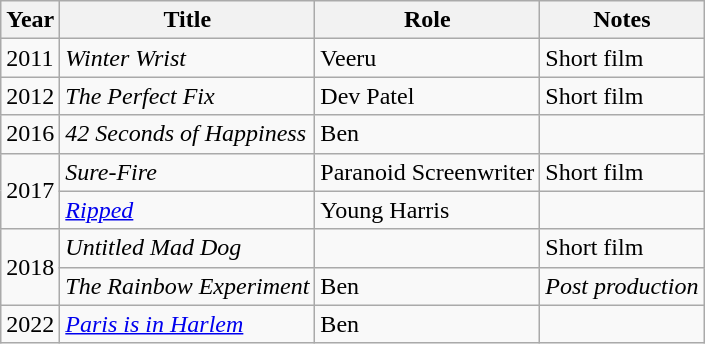<table class="wikitable sortable">
<tr>
<th>Year</th>
<th>Title</th>
<th>Role</th>
<th class="unsortable">Notes</th>
</tr>
<tr>
<td>2011</td>
<td><em>Winter Wrist</em></td>
<td>Veeru</td>
<td>Short film</td>
</tr>
<tr>
<td>2012</td>
<td><em>The Perfect Fix</em></td>
<td>Dev Patel</td>
<td>Short film</td>
</tr>
<tr>
<td>2016</td>
<td><em>42 Seconds of Happiness</em></td>
<td>Ben</td>
<td></td>
</tr>
<tr>
<td rowspan="2">2017</td>
<td><em>Sure-Fire</em></td>
<td>Paranoid Screenwriter</td>
<td>Short film</td>
</tr>
<tr>
<td><em><a href='#'>Ripped</a></em></td>
<td>Young Harris</td>
<td></td>
</tr>
<tr>
<td rowspan="2">2018</td>
<td><em>Untitled Mad Dog</em></td>
<td></td>
<td>Short film</td>
</tr>
<tr>
<td><em>The Rainbow Experiment </em></td>
<td>Ben</td>
<td><em>Post production</em></td>
</tr>
<tr>
<td>2022</td>
<td><em><a href='#'>Paris is in Harlem</a></em></td>
<td>Ben</td>
<td></td>
</tr>
</table>
